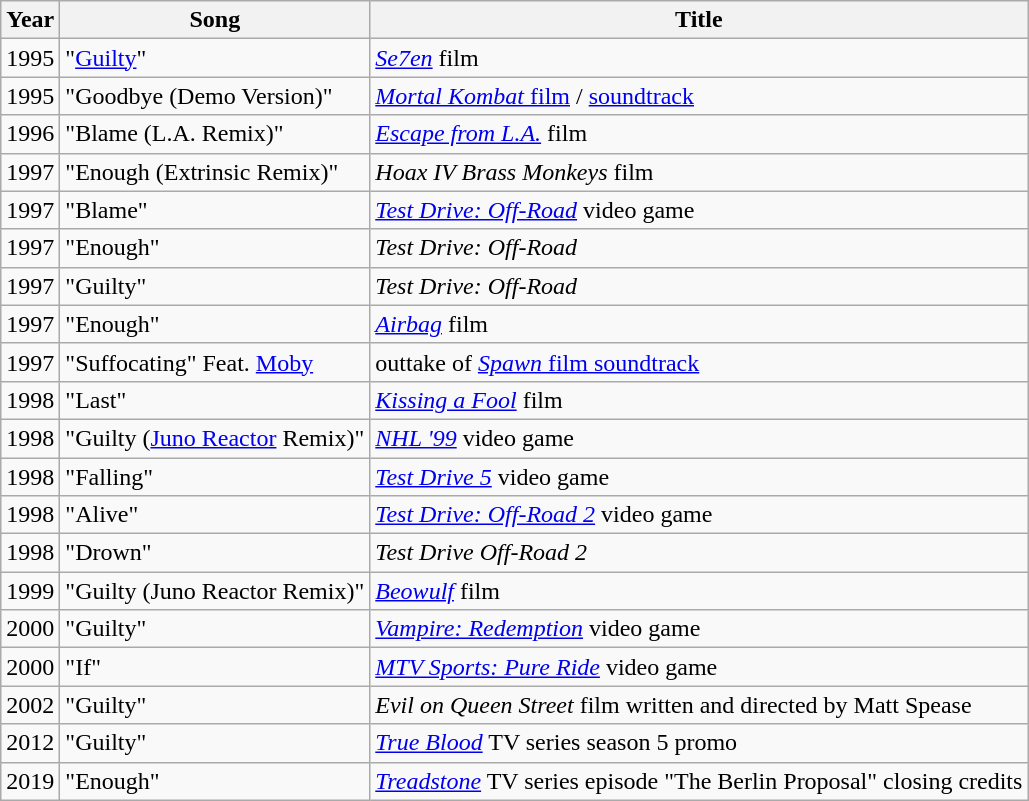<table class="wikitable">
<tr>
<th>Year</th>
<th>Song</th>
<th>Title</th>
</tr>
<tr>
<td>1995</td>
<td>"<a href='#'>Guilty</a>"</td>
<td><em><a href='#'>Se7en</a></em> film</td>
</tr>
<tr>
<td>1995</td>
<td>"Goodbye (Demo Version)"</td>
<td><a href='#'><em>Mortal Kombat</em> film</a> / <a href='#'>soundtrack</a></td>
</tr>
<tr>
<td>1996</td>
<td>"Blame (L.A. Remix)"</td>
<td><em><a href='#'>Escape from L.A.</a></em> film</td>
</tr>
<tr>
<td>1997</td>
<td>"Enough (Extrinsic Remix)"</td>
<td><em>Hoax IV Brass Monkeys</em> film</td>
</tr>
<tr>
<td>1997</td>
<td>"Blame"</td>
<td><em><a href='#'>Test Drive: Off-Road</a></em> video game</td>
</tr>
<tr>
<td>1997</td>
<td>"Enough"</td>
<td><em>Test Drive: Off-Road</em></td>
</tr>
<tr>
<td>1997</td>
<td>"Guilty"</td>
<td><em>Test Drive: Off-Road</em></td>
</tr>
<tr>
<td>1997</td>
<td>"Enough"</td>
<td><em><a href='#'>Airbag</a></em> film</td>
</tr>
<tr>
<td>1997</td>
<td>"Suffocating" Feat. <a href='#'>Moby</a></td>
<td>outtake of <a href='#'><em>Spawn</em> film soundtrack</a></td>
</tr>
<tr>
<td>1998</td>
<td>"Last"</td>
<td><em><a href='#'>Kissing a Fool</a></em> film</td>
</tr>
<tr>
<td>1998</td>
<td>"Guilty (<a href='#'>Juno Reactor</a> Remix)"</td>
<td><em><a href='#'>NHL '99</a></em> video game</td>
</tr>
<tr>
<td>1998</td>
<td>"Falling"</td>
<td><em><a href='#'>Test Drive 5</a></em> video game</td>
</tr>
<tr>
<td>1998</td>
<td>"Alive"</td>
<td><em><a href='#'>Test Drive: Off-Road 2</a></em> video game</td>
</tr>
<tr>
<td>1998</td>
<td>"Drown"</td>
<td><em>Test Drive Off-Road 2</em></td>
</tr>
<tr>
<td>1999</td>
<td>"Guilty (Juno Reactor Remix)"</td>
<td><em><a href='#'>Beowulf</a></em> film</td>
</tr>
<tr>
<td>2000</td>
<td>"Guilty"</td>
<td><em><a href='#'>Vampire: Redemption</a></em> video game</td>
</tr>
<tr>
<td>2000</td>
<td>"If"</td>
<td><em><a href='#'>MTV Sports: Pure Ride</a></em> video game</td>
</tr>
<tr>
<td>2002</td>
<td>"Guilty"</td>
<td><em>Evil on Queen Street</em> film written and directed by Matt Spease</td>
</tr>
<tr>
<td>2012</td>
<td>"Guilty"</td>
<td><em><a href='#'>True Blood</a></em> TV series season 5 promo</td>
</tr>
<tr>
<td>2019</td>
<td>"Enough"</td>
<td><em><a href='#'>Treadstone</a></em> TV series episode "The Berlin Proposal" closing credits</td>
</tr>
</table>
